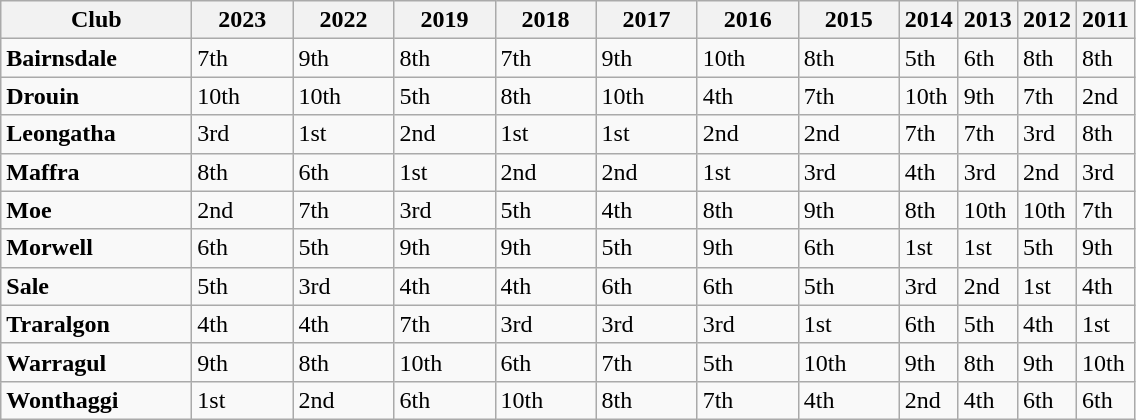<table class="wikitable">
<tr>
<th style="width:120px;">Club</th>
<th style="width:60px;">2023</th>
<th style="width:60px;">2022</th>
<th style="width:60px;">2019</th>
<th style="width:60px;">2018</th>
<th style="width:60px;">2017</th>
<th style="width:60px;">2016</th>
<th style="width:60px;">2015</th>
<th style="width:30px;">2014</th>
<th style="width:30px;">2013</th>
<th style="width:30px;">2012</th>
<th style="width:30px;">2011</th>
</tr>
<tr>
<td><strong>Bairnsdale</strong></td>
<td>7th</td>
<td>9th</td>
<td>8th</td>
<td>7th</td>
<td>9th</td>
<td>10th</td>
<td>8th</td>
<td>5th</td>
<td>6th</td>
<td>8th</td>
<td>8th</td>
</tr>
<tr>
<td><strong>Drouin</strong></td>
<td>10th</td>
<td>10th</td>
<td>5th</td>
<td>8th</td>
<td>10th</td>
<td>4th</td>
<td>7th</td>
<td>10th</td>
<td>9th</td>
<td>7th</td>
<td>2nd</td>
</tr>
<tr>
<td><strong>Leongatha</strong></td>
<td>3rd</td>
<td>1st</td>
<td>2nd</td>
<td>1st</td>
<td>1st</td>
<td>2nd</td>
<td>2nd</td>
<td>7th</td>
<td>7th</td>
<td>3rd</td>
<td>8th</td>
</tr>
<tr>
<td><strong>Maffra</strong></td>
<td>8th</td>
<td>6th</td>
<td>1st</td>
<td>2nd</td>
<td>2nd</td>
<td>1st</td>
<td>3rd</td>
<td>4th</td>
<td>3rd</td>
<td>2nd</td>
<td>3rd</td>
</tr>
<tr>
<td><strong>Moe</strong></td>
<td>2nd</td>
<td>7th</td>
<td>3rd</td>
<td>5th</td>
<td>4th</td>
<td>8th</td>
<td>9th</td>
<td>8th</td>
<td>10th</td>
<td>10th</td>
<td>7th</td>
</tr>
<tr>
<td><strong>Morwell</strong></td>
<td>6th</td>
<td>5th</td>
<td>9th</td>
<td>9th</td>
<td>5th</td>
<td>9th</td>
<td>6th</td>
<td>1st</td>
<td>1st</td>
<td>5th</td>
<td>9th</td>
</tr>
<tr>
<td><strong>Sale</strong></td>
<td>5th</td>
<td>3rd</td>
<td>4th</td>
<td>4th</td>
<td>6th</td>
<td>6th</td>
<td>5th</td>
<td>3rd</td>
<td>2nd</td>
<td>1st</td>
<td>4th</td>
</tr>
<tr>
<td><strong>Traralgon</strong></td>
<td>4th</td>
<td>4th</td>
<td>7th</td>
<td>3rd</td>
<td>3rd</td>
<td>3rd</td>
<td>1st</td>
<td>6th</td>
<td>5th</td>
<td>4th</td>
<td>1st</td>
</tr>
<tr>
<td><strong>Warragul</strong></td>
<td>9th</td>
<td>8th</td>
<td>10th</td>
<td>6th</td>
<td>7th</td>
<td>5th</td>
<td>10th</td>
<td>9th</td>
<td>8th</td>
<td>9th</td>
<td>10th</td>
</tr>
<tr>
<td><strong>Wonthaggi</strong></td>
<td>1st</td>
<td>2nd</td>
<td>6th</td>
<td>10th</td>
<td>8th</td>
<td>7th</td>
<td>4th</td>
<td>2nd</td>
<td>4th</td>
<td>6th</td>
<td>6th</td>
</tr>
</table>
